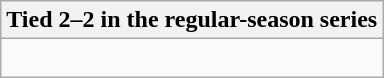<table class="wikitable collapsible collapsed">
<tr>
<th>Tied 2–2 in the regular-season series</th>
</tr>
<tr>
<td><br>


</td>
</tr>
</table>
